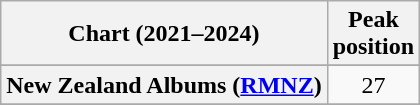<table class="wikitable sortable plainrowheaders" style="text-align:center">
<tr>
<th scope="col">Chart (2021–2024)</th>
<th scope="col">Peak<br>position</th>
</tr>
<tr>
</tr>
<tr>
</tr>
<tr>
</tr>
<tr>
<th scope="row">New Zealand Albums (<a href='#'>RMNZ</a>)</th>
<td>27</td>
</tr>
<tr>
</tr>
<tr>
</tr>
<tr>
</tr>
<tr>
</tr>
</table>
